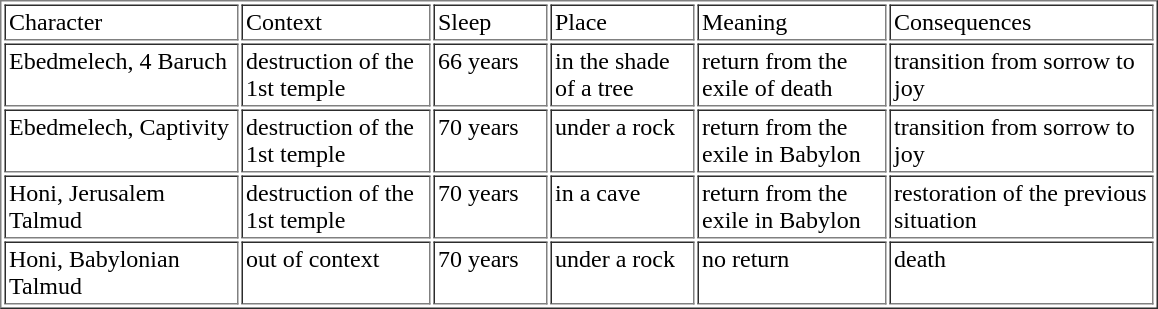<table border="1" cellpadding="2">
<tr>
<td>Character</td>
<td>Context</td>
<td>Sleep</td>
<td>Place</td>
<td>Meaning</td>
<td>Consequences</td>
</tr>
<tr valign="top">
<td width="150pt">Ebedmelech, 4 Baruch</td>
<td width="120pt">destruction of the 1st temple</td>
<td width="70pt">66 years</td>
<td width="90pt">in the shade of a tree</td>
<td width="120pt">return from the exile of death</td>
<td width="170pt">transition from sorrow to joy</td>
</tr>
<tr valign="top">
<td width="150pt">Ebedmelech, Captivity</td>
<td width="120pt">destruction of the 1st temple</td>
<td width="70pt">70 years</td>
<td width="90pt">under a rock</td>
<td width="120pt">return from the exile in Babylon</td>
<td width="170pt">transition from sorrow to joy</td>
</tr>
<tr valign="top">
<td width="150pt">Honi, Jerusalem Talmud</td>
<td width="120pt">destruction of the 1st temple</td>
<td width="70pt">70 years</td>
<td width="90pt">in a cave</td>
<td width="120pt">return from the exile in Babylon</td>
<td width="170pt">restoration of the previous situation</td>
</tr>
<tr valign="top">
<td width="150pt">Honi, Babylonian Talmud</td>
<td width="120pt">out of context</td>
<td width="70pt">70 years</td>
<td width="90pt">under a rock</td>
<td width="120pt">no return</td>
<td width="170pt">death</td>
</tr>
</table>
